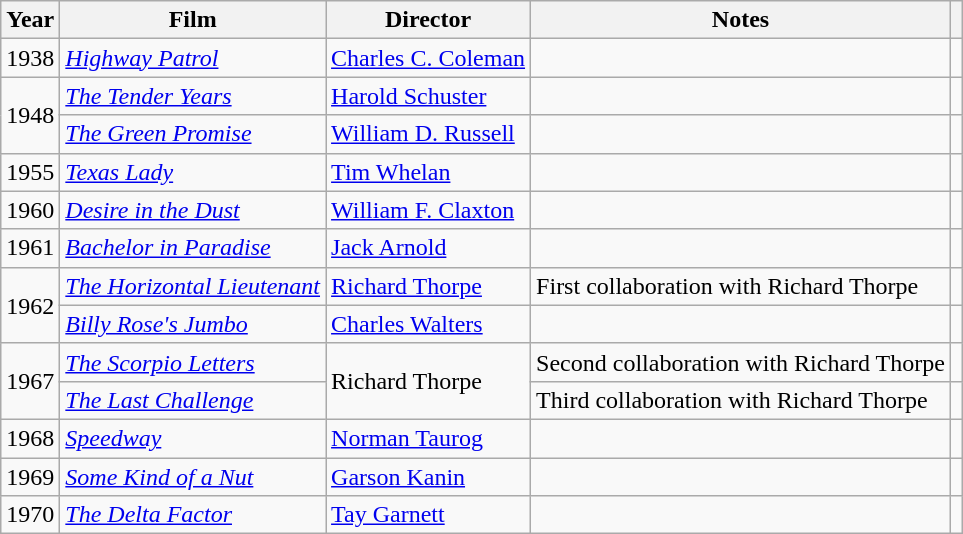<table class="wikitable">
<tr>
<th>Year</th>
<th>Film</th>
<th>Director</th>
<th>Notes</th>
<th></th>
</tr>
<tr>
<td>1938</td>
<td><em><a href='#'>Highway Patrol</a></em></td>
<td><a href='#'>Charles C. Coleman</a></td>
<td></td>
<td></td>
</tr>
<tr>
<td rowspan=2>1948</td>
<td><em><a href='#'>The Tender Years</a></em></td>
<td><a href='#'>Harold Schuster</a></td>
<td></td>
<td></td>
</tr>
<tr>
<td><em><a href='#'>The Green Promise</a></em></td>
<td><a href='#'>William D. Russell</a></td>
<td></td>
<td></td>
</tr>
<tr>
<td>1955</td>
<td><em><a href='#'>Texas Lady</a></em></td>
<td><a href='#'>Tim Whelan</a></td>
<td></td>
<td></td>
</tr>
<tr>
<td>1960</td>
<td><em><a href='#'>Desire in the Dust</a></em></td>
<td><a href='#'>William F. Claxton</a></td>
<td></td>
<td></td>
</tr>
<tr>
<td>1961</td>
<td><em><a href='#'>Bachelor in Paradise</a></em></td>
<td><a href='#'>Jack Arnold</a></td>
<td></td>
<td></td>
</tr>
<tr>
<td rowspan=2>1962</td>
<td><em><a href='#'>The Horizontal Lieutenant</a></em></td>
<td><a href='#'>Richard Thorpe</a></td>
<td>First collaboration with Richard Thorpe</td>
<td></td>
</tr>
<tr>
<td><em><a href='#'>Billy Rose's Jumbo</a></em></td>
<td><a href='#'>Charles Walters</a></td>
<td></td>
<td></td>
</tr>
<tr>
<td rowspan=2>1967</td>
<td><em><a href='#'>The Scorpio Letters</a></em></td>
<td rowspan=2>Richard Thorpe</td>
<td>Second collaboration with Richard Thorpe</td>
<td></td>
</tr>
<tr>
<td><em><a href='#'>The Last Challenge</a></em></td>
<td>Third collaboration with Richard Thorpe</td>
<td></td>
</tr>
<tr>
<td>1968</td>
<td><em><a href='#'>Speedway</a></em></td>
<td><a href='#'>Norman Taurog</a></td>
<td></td>
<td></td>
</tr>
<tr>
<td>1969</td>
<td><em><a href='#'>Some Kind of a Nut</a></em></td>
<td><a href='#'>Garson Kanin</a></td>
<td></td>
<td></td>
</tr>
<tr>
<td>1970</td>
<td><em><a href='#'>The Delta Factor</a></em></td>
<td><a href='#'>Tay Garnett</a></td>
<td></td>
<td></td>
</tr>
</table>
